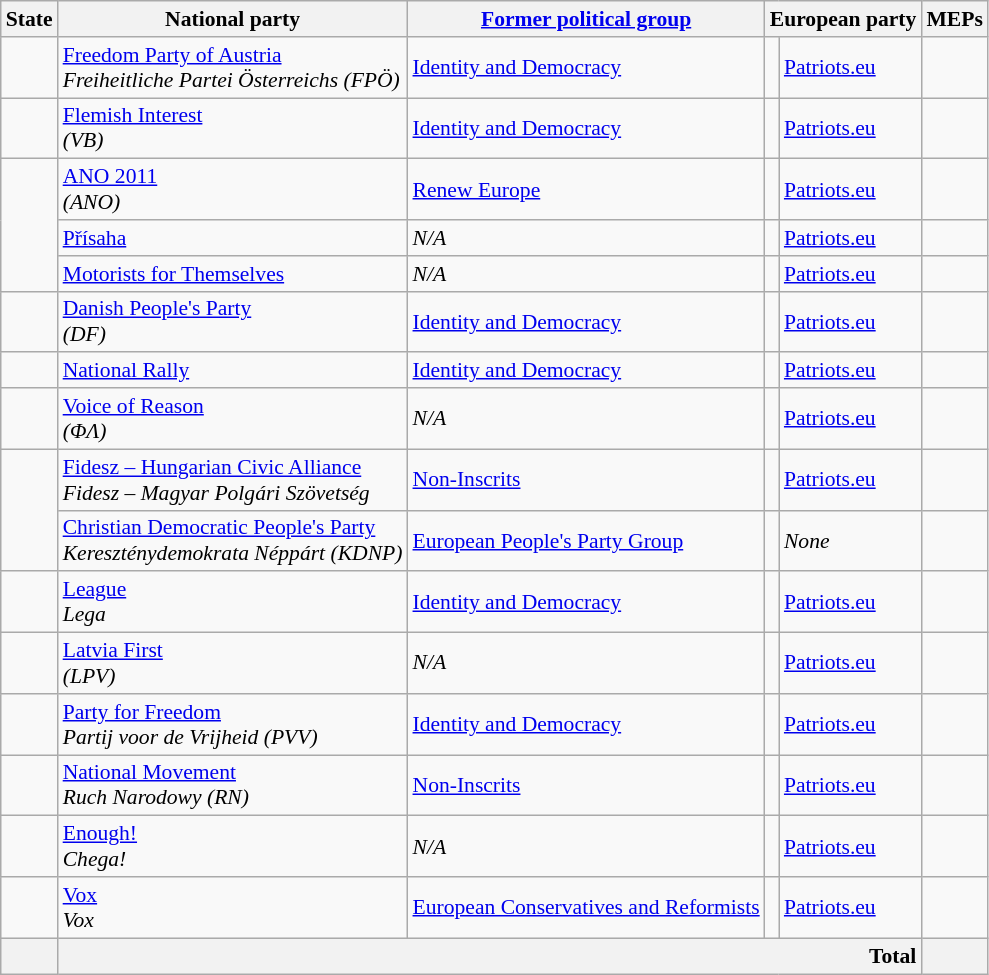<table class="wikitable sortable" style="font-size:90%">
<tr>
<th>State</th>
<th>National party</th>
<th><a href='#'>Former political group</a></th>
<th colspan=2>European party</th>
<th>MEPs</th>
</tr>
<tr>
<td></td>
<td><a href='#'>Freedom Party of Austria</a><br><em>Freiheitliche Partei Österreichs (FPÖ)</em></td>
<td><a href='#'>Identity and Democracy</a></td>
<td></td>
<td><a href='#'>Patriots.eu</a></td>
<td></td>
</tr>
<tr>
<td></td>
<td><a href='#'>Flemish Interest</a><br> <em>(VB)</em></td>
<td><a href='#'>Identity and Democracy</a></td>
<td></td>
<td><a href='#'>Patriots.eu</a></td>
<td></td>
</tr>
<tr>
<td rowspan=3></td>
<td><a href='#'>ANO 2011</a><br> <em>(ANO)</em></td>
<td><a href='#'>Renew Europe</a></td>
<td></td>
<td><a href='#'>Patriots.eu</a></td>
<td></td>
</tr>
<tr>
<td><a href='#'>Přísaha</a><br></td>
<td><em>N/A</em></td>
<td></td>
<td><a href='#'>Patriots.eu</a></td>
<td></td>
</tr>
<tr>
<td><a href='#'>Motorists for Themselves</a><br></td>
<td><em>N/A</em></td>
<td></td>
<td><a href='#'>Patriots.eu</a></td>
<td></td>
</tr>
<tr>
<td></td>
<td><a href='#'>Danish People's Party</a><br> <em>(DF)</em></td>
<td><a href='#'>Identity and Democracy</a></td>
<td></td>
<td><a href='#'>Patriots.eu</a></td>
<td></td>
</tr>
<tr>
<td></td>
<td><a href='#'>National Rally</a><br></td>
<td><a href='#'>Identity and Democracy</a></td>
<td></td>
<td><a href='#'>Patriots.eu</a></td>
<td></td>
</tr>
<tr>
<td></td>
<td><a href='#'>Voice of Reason</a><br> <em>(ΦΛ)</em></td>
<td><em>N/A</em></td>
<td></td>
<td><a href='#'>Patriots.eu</a></td>
<td></td>
</tr>
<tr>
<td rowspan=2></td>
<td><a href='#'>Fidesz – Hungarian Civic Alliance</a><br><em>Fidesz – Magyar Polgári Szövetség</em></td>
<td><a href='#'>Non-Inscrits</a></td>
<td></td>
<td><a href='#'>Patriots.eu</a></td>
<td></td>
</tr>
<tr>
<td><a href='#'>Christian Democratic People's Party</a><br><em>Kereszténydemokrata Néppárt (KDNP)</em></td>
<td><a href='#'>European People's Party Group</a></td>
<td></td>
<td><em>None</em></td>
<td></td>
</tr>
<tr>
<td></td>
<td><a href='#'>League</a><br><em>Lega</em></td>
<td><a href='#'>Identity and Democracy</a></td>
<td></td>
<td><a href='#'>Patriots.eu</a></td>
<td></td>
</tr>
<tr>
<td></td>
<td><a href='#'>Latvia First</a><br> <em>(LPV)</em></td>
<td><em>N/A</em></td>
<td></td>
<td><a href='#'>Patriots.eu</a></td>
<td></td>
</tr>
<tr>
<td></td>
<td><a href='#'>Party for Freedom</a><br><em>Partij voor de Vrijheid (PVV)</em></td>
<td><a href='#'>Identity and Democracy</a></td>
<td></td>
<td><a href='#'>Patriots.eu</a></td>
<td></td>
</tr>
<tr>
<td></td>
<td><a href='#'>National Movement</a><br><em>Ruch Narodowy (RN)</em></td>
<td><a href='#'>Non-Inscrits</a></td>
<td></td>
<td><a href='#'>Patriots.eu</a></td>
<td></td>
</tr>
<tr>
<td></td>
<td><a href='#'>Enough!</a><br><em>Chega!</em></td>
<td><em>N/A</em></td>
<td></td>
<td><a href='#'>Patriots.eu</a></td>
<td></td>
</tr>
<tr>
<td></td>
<td><a href='#'>Vox</a><br><em>Vox</em></td>
<td><a href='#'>European Conservatives and Reformists</a></td>
<td></td>
<td><a href='#'>Patriots.eu</a></td>
<td></td>
</tr>
<tr>
<th style="text-align:left"></th>
<th colspan=4 style="text-align:right">Total</th>
<th></th>
</tr>
</table>
